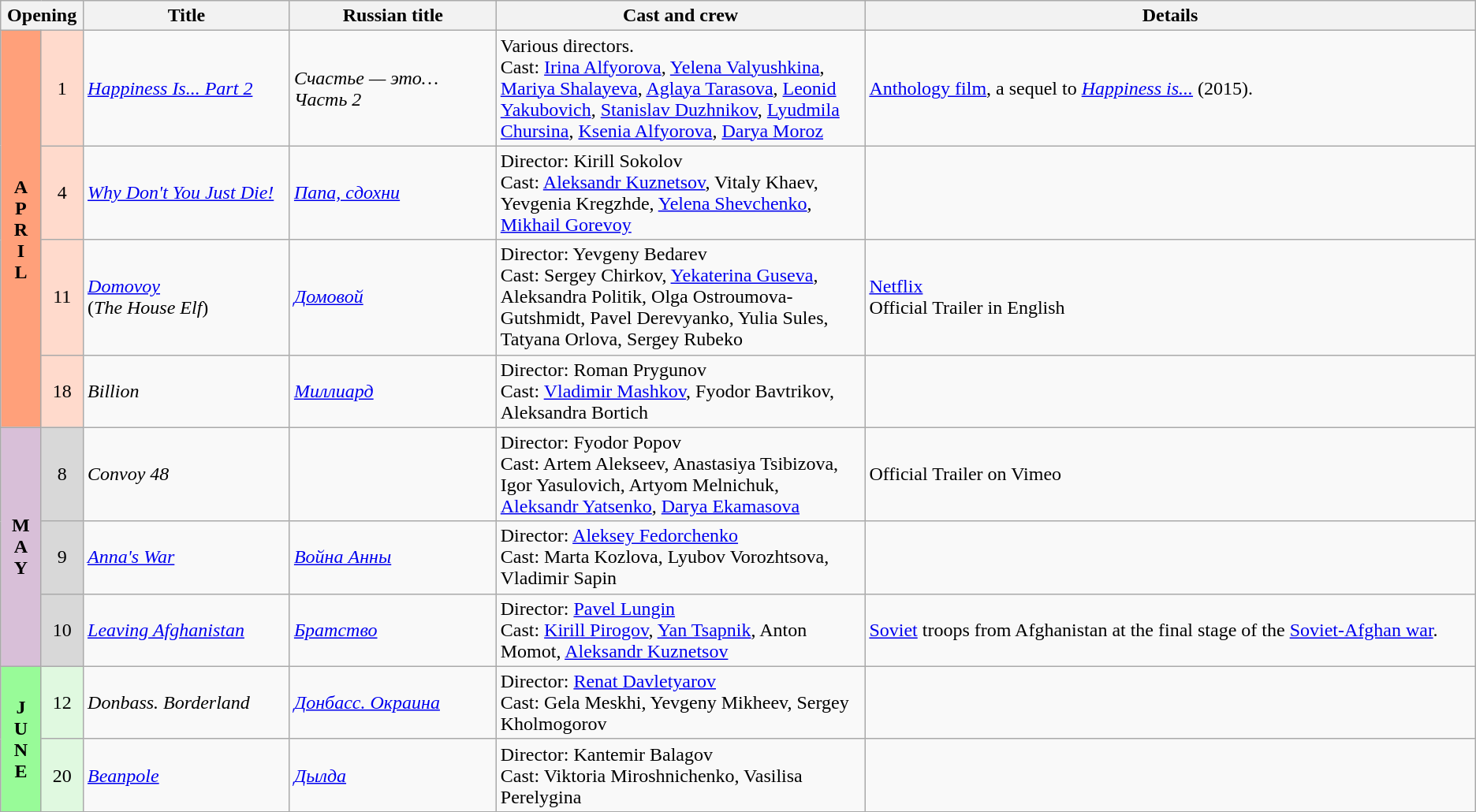<table class="wikitable">
<tr>
<th colspan="2">Opening</th>
<th style="width:14%;">Title</th>
<th style="width:14%;">Russian title</th>
<th style="width:25%;">Cast and crew</th>
<th>Details</th>
</tr>
<tr>
<th rowspan="4" align="center" style="background:#ffa07a; textcolor:#000;">A<br>P<br>R<br>I<br>L</th>
<td align="center" style="background:#ffdacc;">1</td>
<td><em><a href='#'>Happiness Is... Part 2</a></em></td>
<td><em>Счастье — это… Часть 2</em></td>
<td>Various directors. <br> Cast: <a href='#'>Irina Alfyorova</a>, <a href='#'>Yelena Valyushkina</a>, <a href='#'>Mariya Shalayeva</a>, <a href='#'>Aglaya Tarasova</a>, <a href='#'>Leonid Yakubovich</a>, <a href='#'>Stanislav Duzhnikov</a>, <a href='#'>Lyudmila Chursina</a>, <a href='#'>Ksenia Alfyorova</a>, <a href='#'>Darya Moroz</a></td>
<td><a href='#'>Anthology film</a>, a sequel to  <em><a href='#'>Happiness is...</a></em> (2015).</td>
</tr>
<tr>
<td align="center" style="background:#ffdacc;">4</td>
<td><em><a href='#'>Why Don't You Just Die!</a></em></td>
<td><em><a href='#'>Папа, сдохни</a></em></td>
<td>Director: Kirill Sokolov <br> Cast: <a href='#'>Aleksandr Kuznetsov</a>, Vitaly Khaev, Yevgenia Kregzhde, <a href='#'>Yelena Shevchenko</a>, <a href='#'>Mikhail Gorevoy</a></td>
<td></td>
</tr>
<tr>
<td align="center" style="background:#ffdacc;">11</td>
<td><em><a href='#'>Domovoy</a></em> <br> (<em>The House Elf</em>)</td>
<td><em><a href='#'>Домовой</a></em></td>
<td>Director: Yevgeny Bedarev <br> Cast: Sergey Chirkov, <a href='#'>Yekaterina Guseva</a>, Aleksandra Politik, Olga Ostroumova-Gutshmidt, Pavel Derevyanko, Yulia Sules, Tatyana Orlova, Sergey Rubeko</td>
<td><a href='#'>Netflix</a> <br> Official Trailer in English</td>
</tr>
<tr>
<td align="center" style="background:#ffdacc;">18</td>
<td><em>Billion</em></td>
<td><em><a href='#'>Миллиард</a></em></td>
<td>Director: Roman Prygunov <br> Cast: <a href='#'>Vladimir Mashkov</a>, Fyodor Bavtrikov, Aleksandra Bortich</td>
<td></td>
</tr>
<tr>
<th rowspan="3" align="center" style="background:thistle; textcolor:#000;">M<br>A<br>Y</th>
<td align="center" style="background:#d8d8d8;">8</td>
<td><em>Convoy 48</em></td>
<td><em> </em></td>
<td>Director: Fyodor Popov <br> Cast: Artem Alekseev, Anastasiya Tsibizova, Igor Yasulovich, Artyom Melnichuk, <a href='#'>Aleksandr Yatsenko</a>, <a href='#'>Darya Ekamasova</a></td>
<td>Official Trailer on Vimeo</td>
</tr>
<tr>
<td align="center" style="background:#d8d8d8;">9</td>
<td><em><a href='#'>Anna's War</a></em></td>
<td><em><a href='#'>Война Анны</a></em></td>
<td>Director: <a href='#'>Aleksey Fedorchenko</a> <br> Cast: Marta Kozlova, Lyubov Vorozhtsova, Vladimir Sapin</td>
<td></td>
</tr>
<tr>
<td align="center" style="background:#d8d8d8;">10</td>
<td><em><a href='#'>Leaving Afghanistan</a></em></td>
<td><em><a href='#'>Братство</a></em></td>
<td>Director: <a href='#'>Pavel Lungin</a> <br> Cast: <a href='#'>Kirill Pirogov</a>, <a href='#'>Yan Tsapnik</a>, Anton Momot, <a href='#'>Aleksandr Kuznetsov</a></td>
<td><a href='#'>Soviet</a> troops from Afghanistan at the final stage of the <a href='#'>Soviet-Afghan war</a>.</td>
</tr>
<tr>
<th rowspan="2" style="text-align:center; background:#98fb98; textcolor:#000;">J<br>U<br>N<br>E</th>
<td style="text-align:center; background:#e0f9e0;">12</td>
<td><em>Donbass. Borderland</em></td>
<td><em><a href='#'>Донбасс. Окраина</a></em></td>
<td>Director: <a href='#'>Renat Davletyarov</a> <br> Cast: Gela Meskhi, Yevgeny Mikheev, Sergey Kholmogorov</td>
<td></td>
</tr>
<tr>
<td style="text-align:center; background:#e0f9e0;">20</td>
<td><em><a href='#'>Beanpole</a></em></td>
<td><em><a href='#'>Дылда</a></em></td>
<td>Director: Kantemir Balagov <br> Cast: Viktoria Miroshnichenko, Vasilisa Perelygina</td>
<td></td>
</tr>
<tr>
</tr>
</table>
